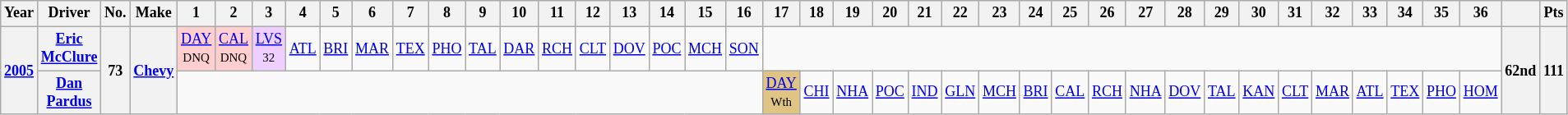<table class="wikitable" style="text-align:center; font-size:75%">
<tr>
<th>Year</th>
<th>Driver</th>
<th>No.</th>
<th>Make</th>
<th>1</th>
<th>2</th>
<th>3</th>
<th>4</th>
<th>5</th>
<th>6</th>
<th>7</th>
<th>8</th>
<th>9</th>
<th>10</th>
<th>11</th>
<th>12</th>
<th>13</th>
<th>14</th>
<th>15</th>
<th>16</th>
<th>17</th>
<th>18</th>
<th>19</th>
<th>20</th>
<th>21</th>
<th>22</th>
<th>23</th>
<th>24</th>
<th>25</th>
<th>26</th>
<th>27</th>
<th>28</th>
<th>29</th>
<th>30</th>
<th>31</th>
<th>32</th>
<th>33</th>
<th>34</th>
<th>35</th>
<th>36</th>
<th></th>
<th>Pts</th>
</tr>
<tr>
<th rowspan=2><a href='#'>2005</a></th>
<th><a href='#'>Eric McClure</a></th>
<th rowspan=2>73</th>
<th rowspan=2><a href='#'>Chevy</a></th>
<td style="background:#FFCFCF;"><a href='#'>DAY</a><br><small>DNQ</small></td>
<td style="background:#FFCFCF;"><a href='#'>CAL</a><br><small>DNQ</small></td>
<td style="background:#EFCFFF;"><a href='#'>LVS</a><br><small>32</small></td>
<td><a href='#'>ATL</a></td>
<td><a href='#'>BRI</a></td>
<td><a href='#'>MAR</a></td>
<td><a href='#'>TEX</a></td>
<td><a href='#'>PHO</a></td>
<td><a href='#'>TAL</a></td>
<td><a href='#'>DAR</a></td>
<td><a href='#'>RCH</a></td>
<td><a href='#'>CLT</a></td>
<td><a href='#'>DOV</a></td>
<td><a href='#'>POC</a></td>
<td><a href='#'>MCH</a></td>
<td><a href='#'>SON</a></td>
<td colspan=20></td>
<th rowspan=2>62nd</th>
<th rowspan=2>111</th>
</tr>
<tr>
<th><a href='#'>Dan Pardus</a></th>
<td colspan=16></td>
<td style="background:#DFC484;"><a href='#'>DAY</a><br><small>Wth</small></td>
<td><a href='#'>CHI</a></td>
<td><a href='#'>NHA</a></td>
<td><a href='#'>POC</a></td>
<td><a href='#'>IND</a></td>
<td><a href='#'>GLN</a></td>
<td><a href='#'>MCH</a></td>
<td><a href='#'>BRI</a></td>
<td><a href='#'>CAL</a></td>
<td><a href='#'>RCH</a></td>
<td><a href='#'>NHA</a></td>
<td><a href='#'>DOV</a></td>
<td><a href='#'>TAL</a></td>
<td><a href='#'>KAN</a></td>
<td><a href='#'>CLT</a></td>
<td><a href='#'>MAR</a></td>
<td><a href='#'>ATL</a></td>
<td><a href='#'>TEX</a></td>
<td><a href='#'>PHO</a></td>
<td><a href='#'>HOM</a></td>
</tr>
</table>
